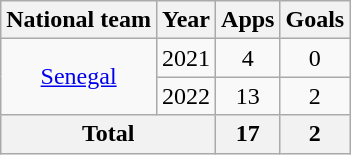<table class=wikitable style=text-align:center>
<tr>
<th>National team</th>
<th>Year</th>
<th>Apps</th>
<th>Goals</th>
</tr>
<tr>
<td rowspan="2"><a href='#'>Senegal</a></td>
<td>2021</td>
<td>4</td>
<td>0</td>
</tr>
<tr>
<td>2022</td>
<td>13</td>
<td>2</td>
</tr>
<tr>
<th colspan="2">Total</th>
<th>17</th>
<th>2</th>
</tr>
</table>
